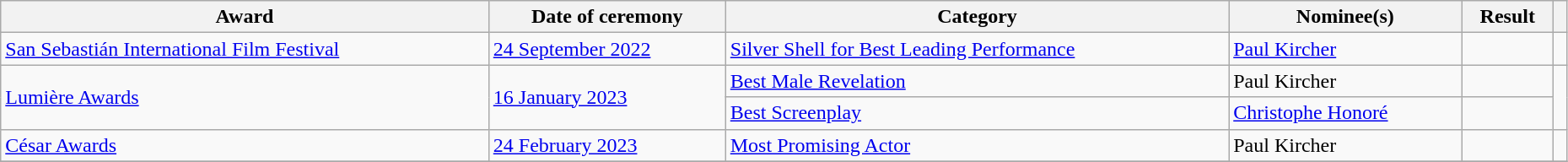<table class="wikitable sortable plainrowheaders;" style="width: 98%;">
<tr>
<th scope="col">Award</th>
<th scope="col">Date of ceremony</th>
<th scope="col">Category</th>
<th scope="col">Nominee(s)</th>
<th scope="col">Result</th>
<th scope="col" class="unsortable"></th>
</tr>
<tr>
<td><a href='#'>San Sebastián International Film Festival</a></td>
<td><a href='#'>24 September 2022</a></td>
<td><a href='#'>Silver Shell for Best Leading Performance</a></td>
<td><a href='#'>Paul Kircher</a></td>
<td></td>
<td align = "center"></td>
</tr>
<tr>
<td rowspan="2"><a href='#'>Lumière Awards</a></td>
<td rowspan="2"><a href='#'>16 January 2023</a></td>
<td><a href='#'>Best Male Revelation</a></td>
<td>Paul Kircher</td>
<td></td>
<td align = "center" rowspan="2"></td>
</tr>
<tr>
<td><a href='#'>Best Screenplay</a></td>
<td><a href='#'>Christophe Honoré</a></td>
<td></td>
</tr>
<tr>
<td><a href='#'>César Awards</a></td>
<td><a href='#'>24 February 2023</a></td>
<td><a href='#'>Most Promising Actor</a></td>
<td>Paul Kircher</td>
<td></td>
<td align = "center"></td>
</tr>
<tr>
</tr>
</table>
